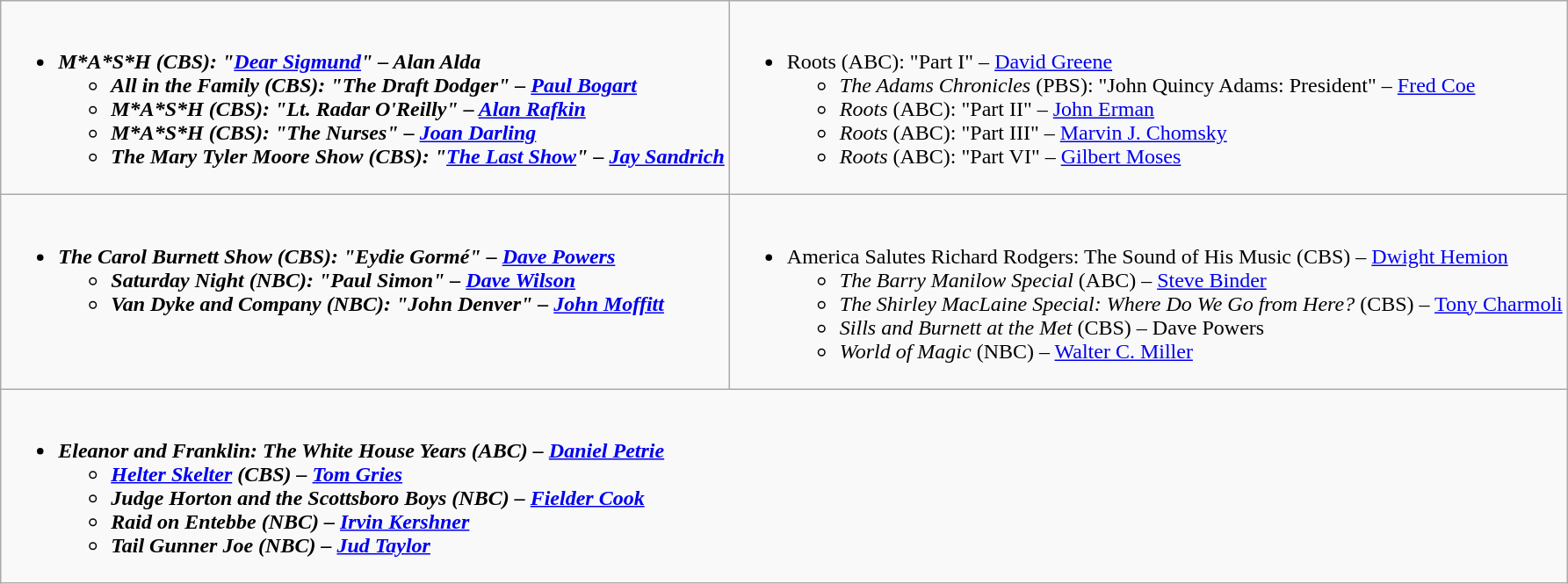<table class="wikitable">
<tr>
<td style="vertical-align:top;"><br><ul><li><strong><em>M*A*S*H<em> (CBS): "<a href='#'>Dear Sigmund</a>" – Alan Alda<strong><ul><li></em>All in the Family<em> (CBS): "The Draft Dodger" – <a href='#'>Paul Bogart</a></li><li></em>M*A*S*H<em> (CBS): "Lt. Radar O'Reilly" – <a href='#'>Alan Rafkin</a></li><li></em>M*A*S*H<em> (CBS): "The Nurses" – <a href='#'>Joan Darling</a></li><li></em>The Mary Tyler Moore Show<em> (CBS): "<a href='#'>The Last Show</a>" – <a href='#'>Jay Sandrich</a></li></ul></li></ul></td>
<td style="vertical-align:top;"><br><ul><li></em></strong>Roots</em> (ABC): "Part I" – <a href='#'>David Greene</a></strong><ul><li><em>The Adams Chronicles</em> (PBS): "John Quincy Adams: President" – <a href='#'>Fred Coe</a></li><li><em>Roots</em> (ABC): "Part II" – <a href='#'>John Erman</a></li><li><em>Roots</em> (ABC): "Part III" – <a href='#'>Marvin J. Chomsky</a></li><li><em>Roots</em> (ABC): "Part VI" – <a href='#'>Gilbert Moses</a></li></ul></li></ul></td>
</tr>
<tr>
<td style="vertical-align:top;"><br><ul><li><strong><em>The Carol Burnett Show<em> (CBS): "Eydie Gormé" – <a href='#'>Dave Powers</a><strong><ul><li></em>Saturday Night<em> (NBC): "Paul Simon" – <a href='#'>Dave Wilson</a></li><li></em>Van Dyke and Company<em> (NBC): "John Denver" – <a href='#'>John Moffitt</a></li></ul></li></ul></td>
<td style="vertical-align:top;"><br><ul><li></em></strong>America Salutes Richard Rodgers: The Sound of His Music</em> (CBS) – <a href='#'>Dwight Hemion</a></strong><ul><li><em>The Barry Manilow Special</em> (ABC) – <a href='#'>Steve Binder</a></li><li><em>The Shirley MacLaine Special: Where Do We Go from Here?</em> (CBS) – <a href='#'>Tony Charmoli</a></li><li><em>Sills and Burnett at the Met</em> (CBS) – Dave Powers</li><li><em>World of Magic</em> (NBC) – <a href='#'>Walter C. Miller</a></li></ul></li></ul></td>
</tr>
<tr>
<td style="vertical-align:top;" colspan="2"><br><ul><li><strong><em>Eleanor and Franklin: The White House Years<em> (ABC) – <a href='#'>Daniel Petrie</a><strong><ul><li></em><a href='#'>Helter Skelter</a><em> (CBS) – <a href='#'>Tom Gries</a></li><li></em>Judge Horton and the Scottsboro Boys<em> (NBC) – <a href='#'>Fielder Cook</a></li><li></em>Raid on Entebbe<em> (NBC) – <a href='#'>Irvin Kershner</a></li><li></em>Tail Gunner Joe<em> (NBC) – <a href='#'>Jud Taylor</a></li></ul></li></ul></td>
</tr>
</table>
